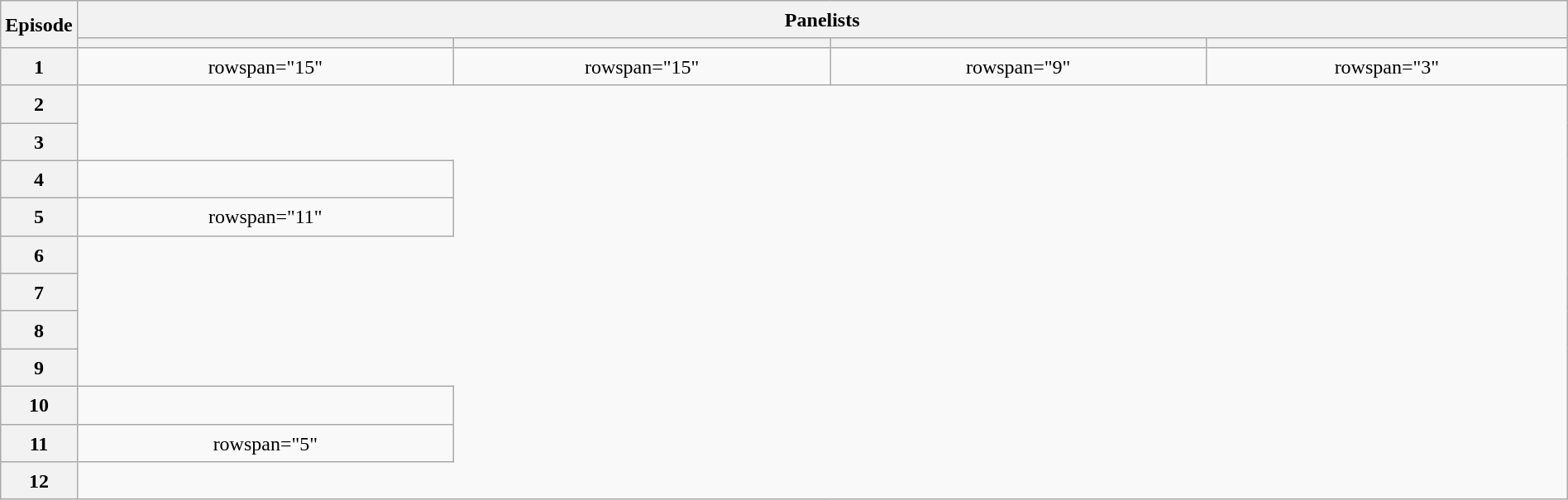<table class="wikitable plainrowheaders mw-collapsible" style="text-align:center; line-height:23px; width:100%;">
<tr>
<th rowspan="2" width="1%">Episode</th>
<th colspan="4">Panelists</th>
</tr>
<tr>
<th width="25%"></th>
<th width="25%"></th>
<th width="25%"></th>
<th width="25%"></th>
</tr>
<tr>
<th>1</th>
<td>rowspan="15" </td>
<td>rowspan="15" </td>
<td>rowspan="9" </td>
<td>rowspan="3" </td>
</tr>
<tr>
<th>2</th>
</tr>
<tr>
<th>3</th>
</tr>
<tr>
<th>4</th>
<td></td>
</tr>
<tr>
<th>5</th>
<td>rowspan="11" </td>
</tr>
<tr>
<th>6</th>
</tr>
<tr>
<th>7</th>
</tr>
<tr>
<th>8</th>
</tr>
<tr>
<th>9</th>
</tr>
<tr>
<th>10</th>
<td></td>
</tr>
<tr>
<th>11</th>
<td>rowspan="5" </td>
</tr>
<tr>
<th>12</th>
</tr>
</table>
